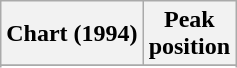<table class="wikitable plainrowheaders">
<tr>
<th>Chart (1994)</th>
<th>Peak <br> position</th>
</tr>
<tr>
</tr>
<tr>
</tr>
</table>
